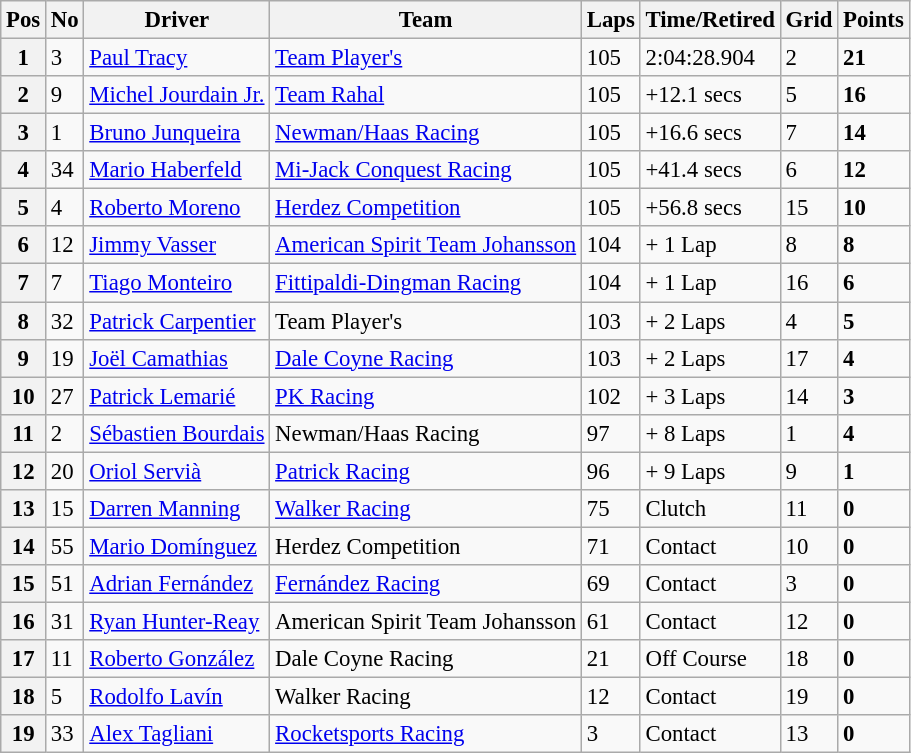<table class="wikitable" style="font-size:95%;">
<tr>
<th>Pos</th>
<th>No</th>
<th>Driver</th>
<th>Team</th>
<th>Laps</th>
<th>Time/Retired</th>
<th>Grid</th>
<th>Points</th>
</tr>
<tr>
<th>1</th>
<td>3</td>
<td> <a href='#'>Paul Tracy</a></td>
<td><a href='#'>Team Player's</a></td>
<td>105</td>
<td>2:04:28.904</td>
<td>2</td>
<td><strong>21</strong></td>
</tr>
<tr>
<th>2</th>
<td>9</td>
<td> <a href='#'>Michel Jourdain Jr.</a></td>
<td><a href='#'>Team Rahal</a></td>
<td>105</td>
<td>+12.1 secs</td>
<td>5</td>
<td><strong>16</strong></td>
</tr>
<tr>
<th>3</th>
<td>1</td>
<td> <a href='#'>Bruno Junqueira</a></td>
<td><a href='#'>Newman/Haas Racing</a></td>
<td>105</td>
<td>+16.6 secs</td>
<td>7</td>
<td><strong>14</strong></td>
</tr>
<tr>
<th>4</th>
<td>34</td>
<td> <a href='#'>Mario Haberfeld</a></td>
<td><a href='#'>Mi-Jack Conquest Racing</a></td>
<td>105</td>
<td>+41.4 secs</td>
<td>6</td>
<td><strong>12</strong></td>
</tr>
<tr>
<th>5</th>
<td>4</td>
<td> <a href='#'>Roberto Moreno</a></td>
<td><a href='#'>Herdez Competition</a></td>
<td>105</td>
<td>+56.8 secs</td>
<td>15</td>
<td><strong>10</strong></td>
</tr>
<tr>
<th>6</th>
<td>12</td>
<td> <a href='#'>Jimmy Vasser</a></td>
<td><a href='#'>American Spirit Team Johansson</a></td>
<td>104</td>
<td>+ 1 Lap</td>
<td>8</td>
<td><strong>8</strong></td>
</tr>
<tr>
<th>7</th>
<td>7</td>
<td> <a href='#'>Tiago Monteiro</a></td>
<td><a href='#'>Fittipaldi-Dingman Racing</a></td>
<td>104</td>
<td>+ 1 Lap</td>
<td>16</td>
<td><strong>6</strong></td>
</tr>
<tr>
<th>8</th>
<td>32</td>
<td> <a href='#'>Patrick Carpentier</a></td>
<td>Team Player's</td>
<td>103</td>
<td>+ 2 Laps</td>
<td>4</td>
<td><strong>5</strong></td>
</tr>
<tr>
<th>9</th>
<td>19</td>
<td> <a href='#'>Joël Camathias</a></td>
<td><a href='#'>Dale Coyne Racing</a></td>
<td>103</td>
<td>+ 2 Laps</td>
<td>17</td>
<td><strong>4</strong></td>
</tr>
<tr>
<th>10</th>
<td>27</td>
<td> <a href='#'>Patrick Lemarié</a></td>
<td><a href='#'>PK Racing</a></td>
<td>102</td>
<td>+ 3 Laps</td>
<td>14</td>
<td><strong>3</strong></td>
</tr>
<tr>
<th>11</th>
<td>2</td>
<td> <a href='#'>Sébastien Bourdais</a></td>
<td>Newman/Haas Racing</td>
<td>97</td>
<td>+ 8 Laps</td>
<td>1</td>
<td><strong>4</strong></td>
</tr>
<tr>
<th>12</th>
<td>20</td>
<td> <a href='#'>Oriol Servià</a></td>
<td><a href='#'>Patrick Racing</a></td>
<td>96</td>
<td>+ 9 Laps</td>
<td>9</td>
<td><strong>1</strong></td>
</tr>
<tr>
<th>13</th>
<td>15</td>
<td> <a href='#'>Darren Manning</a></td>
<td><a href='#'>Walker Racing</a></td>
<td>75</td>
<td>Clutch</td>
<td>11</td>
<td><strong>0</strong></td>
</tr>
<tr>
<th>14</th>
<td>55</td>
<td> <a href='#'>Mario Domínguez</a></td>
<td>Herdez Competition</td>
<td>71</td>
<td>Contact</td>
<td>10</td>
<td><strong>0</strong></td>
</tr>
<tr>
<th>15</th>
<td>51</td>
<td> <a href='#'>Adrian Fernández</a></td>
<td><a href='#'>Fernández Racing</a></td>
<td>69</td>
<td>Contact</td>
<td>3</td>
<td><strong>0</strong></td>
</tr>
<tr>
<th>16</th>
<td>31</td>
<td> <a href='#'>Ryan Hunter-Reay</a></td>
<td>American Spirit Team Johansson</td>
<td>61</td>
<td>Contact</td>
<td>12</td>
<td><strong>0</strong></td>
</tr>
<tr>
<th>17</th>
<td>11</td>
<td> <a href='#'>Roberto González</a></td>
<td>Dale Coyne Racing</td>
<td>21</td>
<td>Off Course</td>
<td>18</td>
<td><strong>0</strong></td>
</tr>
<tr>
<th>18</th>
<td>5</td>
<td> <a href='#'>Rodolfo Lavín</a></td>
<td>Walker Racing</td>
<td>12</td>
<td>Contact</td>
<td>19</td>
<td><strong>0</strong></td>
</tr>
<tr>
<th>19</th>
<td>33</td>
<td> <a href='#'>Alex Tagliani</a></td>
<td><a href='#'>Rocketsports Racing</a></td>
<td>3</td>
<td>Contact</td>
<td>13</td>
<td><strong>0</strong></td>
</tr>
</table>
